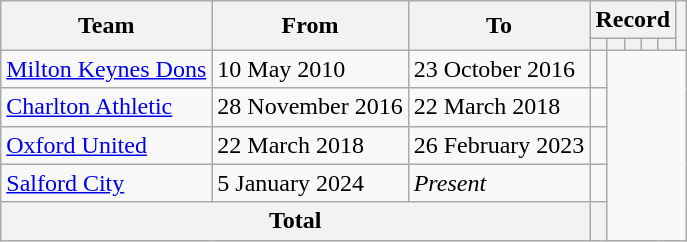<table class=wikitable style=text-align:center>
<tr>
<th rowspan=2>Team</th>
<th rowspan=2>From</th>
<th rowspan=2>To</th>
<th colspan=5>Record</th>
<th rowspan=2></th>
</tr>
<tr>
<th></th>
<th></th>
<th></th>
<th></th>
<th></th>
</tr>
<tr>
<td align=left><a href='#'>Milton Keynes Dons</a></td>
<td align=left>10 May 2010</td>
<td align=left>23 October 2016<br></td>
<td></td>
</tr>
<tr>
<td align=left><a href='#'>Charlton Athletic</a></td>
<td align=left>28 November 2016</td>
<td align=left>22 March 2018<br></td>
<td></td>
</tr>
<tr>
<td align=left><a href='#'>Oxford United</a></td>
<td align=left>22 March 2018</td>
<td align=left>26 February 2023<br></td>
<td></td>
</tr>
<tr>
<td align=left><a href='#'>Salford City</a></td>
<td align=left>5 January 2024</td>
<td align=left><em>Present</em><br></td>
<td></td>
</tr>
<tr>
<th colspan=3>Total<br></th>
<th></th>
</tr>
</table>
